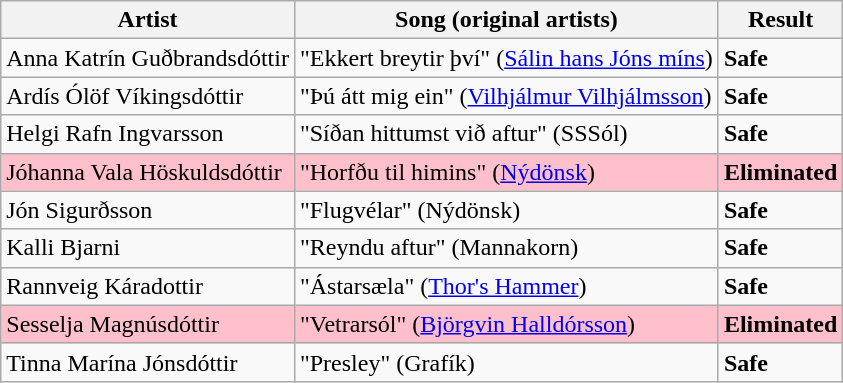<table class=wikitable>
<tr>
<th>Artist</th>
<th>Song (original artists)</th>
<th>Result</th>
</tr>
<tr>
<td>Anna Katrín Guðbrandsdóttir</td>
<td>"Ekkert breytir því" (<a href='#'>Sálin hans Jóns míns</a>)</td>
<td><strong>Safe</strong></td>
</tr>
<tr>
<td>Ardís Ólöf Víkingsdóttir</td>
<td>"Þú átt mig ein" (<a href='#'>Vilhjálmur Vilhjálmsson</a>)</td>
<td><strong>Safe</strong></td>
</tr>
<tr>
<td>Helgi Rafn Ingvarsson</td>
<td>"Síðan hittumst við aftur" (SSSól)</td>
<td><strong>Safe</strong></td>
</tr>
<tr style="background:pink;">
<td>Jóhanna Vala Höskuldsdóttir</td>
<td>"Horfðu til himins" (<a href='#'>Nýdönsk</a>)</td>
<td><strong>Eliminated</strong></td>
</tr>
<tr>
<td>Jón Sigurðsson</td>
<td>"Flugvélar" (Nýdönsk)</td>
<td><strong>Safe</strong></td>
</tr>
<tr>
<td>Kalli Bjarni</td>
<td>"Reyndu aftur" (Mannakorn)</td>
<td><strong>Safe</strong></td>
</tr>
<tr>
<td>Rannveig Káradottir</td>
<td>"Ástarsæla" (<a href='#'>Thor's Hammer</a>)</td>
<td><strong>Safe</strong></td>
</tr>
<tr style="background:pink;">
<td>Sesselja Magnúsdóttir</td>
<td>"Vetrarsól" (<a href='#'>Björgvin Halldórsson</a>)</td>
<td><strong>Eliminated</strong></td>
</tr>
<tr>
<td>Tinna Marína Jónsdóttir</td>
<td>"Presley" (Grafík)</td>
<td><strong>Safe</strong></td>
</tr>
</table>
